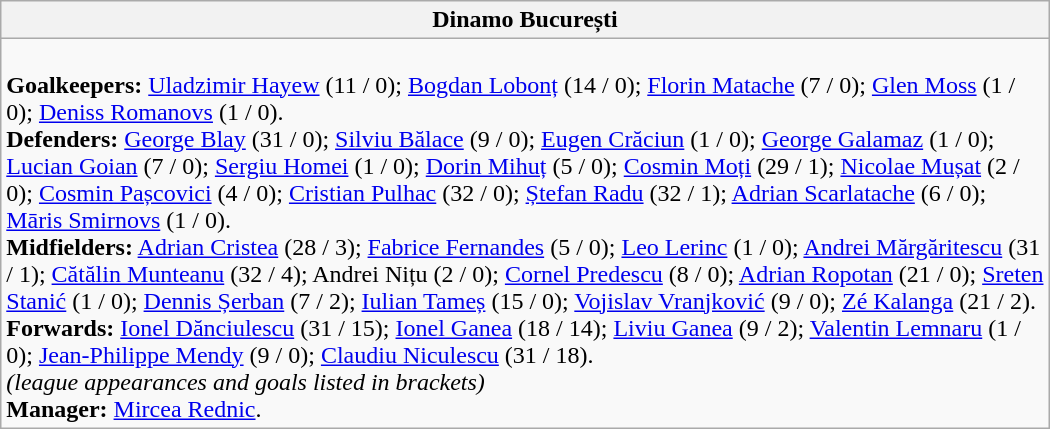<table class="wikitable" style="width:700px">
<tr>
<th>Dinamo București</th>
</tr>
<tr>
<td><br><strong>Goalkeepers:</strong> <a href='#'>Uladzimir Hayew</a>  (11 / 0); <a href='#'>Bogdan Lobonț</a> (14 / 0); <a href='#'>Florin Matache</a> (7 / 0); <a href='#'>Glen Moss</a>  (1 / 0); <a href='#'>Deniss Romanovs</a>  (1 / 0).<br>
<strong>Defenders:</strong> <a href='#'>George Blay</a>  (31 / 0); <a href='#'>Silviu Bălace</a> (9 / 0); <a href='#'>Eugen Crăciun</a> (1 / 0); <a href='#'>George Galamaz</a> (1 / 0); <a href='#'>Lucian Goian</a> (7 / 0); <a href='#'>Sergiu Homei</a> (1 / 0); <a href='#'>Dorin Mihuț</a> (5 / 0); <a href='#'>Cosmin Moți</a> (29 / 1); <a href='#'>Nicolae Mușat</a> (2 / 0); <a href='#'>Cosmin Pașcovici</a> (4 / 0); <a href='#'>Cristian Pulhac</a> (32 / 0); <a href='#'>Ștefan Radu</a> (32 / 1); <a href='#'>Adrian Scarlatache</a> (6 / 0); <a href='#'>Māris Smirnovs</a>  (1 / 0).<br>
<strong>Midfielders:</strong>  <a href='#'>Adrian Cristea</a> (28 / 3); <a href='#'>Fabrice Fernandes</a>  (5 / 0); <a href='#'>Leo Lerinc</a>  (1 / 0); <a href='#'>Andrei Mărgăritescu</a> (31 / 1); <a href='#'>Cătălin Munteanu</a> (32 / 4); Andrei Nițu (2 / 0); <a href='#'>Cornel Predescu</a> (8 / 0); <a href='#'>Adrian Ropotan</a> (21 / 0); <a href='#'>Sreten Stanić</a>  (1 / 0); <a href='#'>Dennis Șerban</a> (7 / 2); <a href='#'>Iulian Tameș</a> (15 / 0); <a href='#'>Vojislav Vranjković</a>  (9 / 0); <a href='#'>Zé Kalanga</a>  (21 / 2).<br>
<strong>Forwards:</strong> <a href='#'>Ionel Dănciulescu</a> (31 / 15); <a href='#'>Ionel Ganea</a> (18 / 14); <a href='#'>Liviu Ganea</a> (9 / 2); <a href='#'>Valentin Lemnaru</a> (1 / 0); <a href='#'>Jean-Philippe Mendy</a>  (9 / 0); <a href='#'>Claudiu Niculescu</a> (31 / 18).
<br><em>(league appearances and goals listed in brackets)</em><br><strong>Manager:</strong> <a href='#'>Mircea Rednic</a>.</td>
</tr>
</table>
